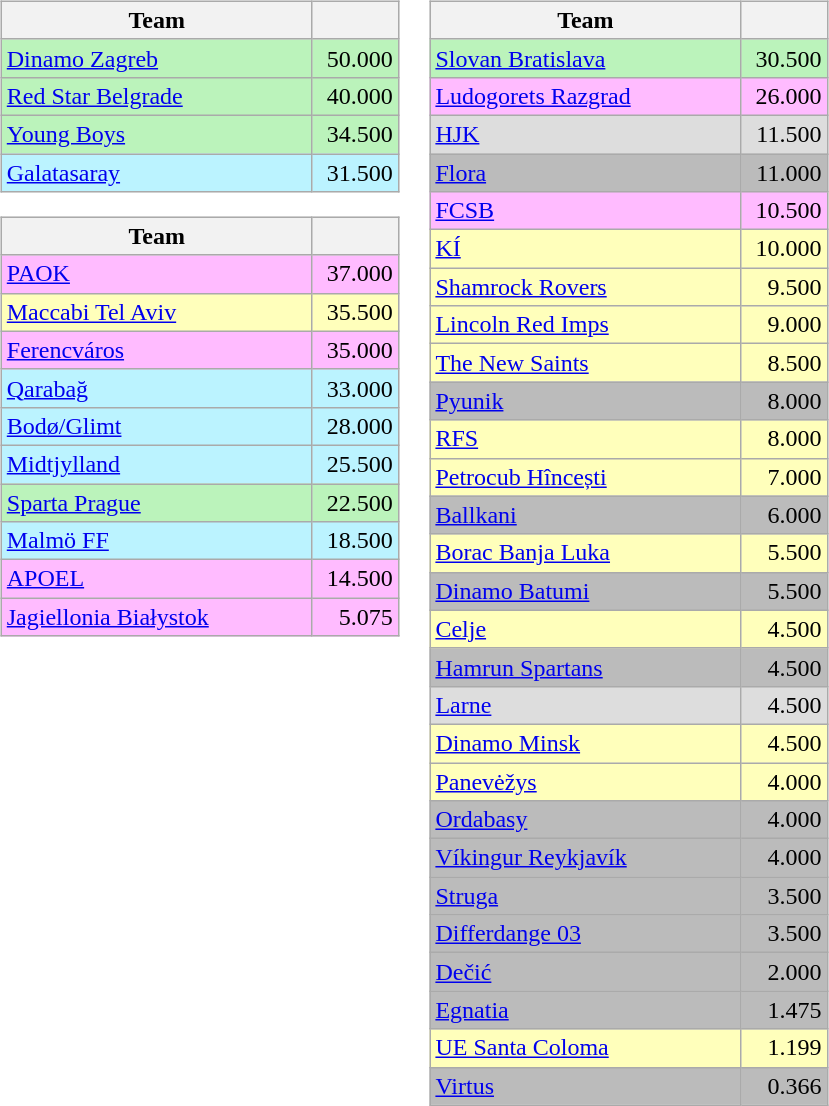<table>
<tr valign=top>
<td><br><table class="wikitable">
<tr>
<th width=200>Team</th>
<th width=50></th>
</tr>
<tr bgcolor=#BBF3BB>
<td> <a href='#'>Dinamo Zagreb</a></td>
<td align=right>50.000</td>
</tr>
<tr bgcolor=#BBF3BB>
<td> <a href='#'>Red Star Belgrade</a></td>
<td align=right>40.000</td>
</tr>
<tr bgcolor=#BBF3BB>
<td> <a href='#'>Young Boys</a></td>
<td align=right>34.500</td>
</tr>
<tr bgcolor=#BBF3FF>
<td> <a href='#'>Galatasaray</a></td>
<td align=right>31.500</td>
</tr>
</table>
<table class="wikitable">
<tr>
<th width=200>Team</th>
<th width=50></th>
</tr>
<tr bgcolor=#FFBBFF>
<td> <a href='#'>PAOK</a></td>
<td align=right>37.000</td>
</tr>
<tr bgcolor=#FFFFBB>
<td> <a href='#'>Maccabi Tel Aviv</a></td>
<td align=right>35.500</td>
</tr>
<tr bgcolor=#FFBBFF>
<td> <a href='#'>Ferencváros</a></td>
<td align=right>35.000</td>
</tr>
<tr bgcolor=#BBF3FF>
<td> <a href='#'>Qarabağ</a></td>
<td align=right>33.000</td>
</tr>
<tr bgcolor=#BBF3FF>
<td> <a href='#'>Bodø/Glimt</a></td>
<td align=right>28.000</td>
</tr>
<tr bgcolor=#BBF3FF>
<td> <a href='#'>Midtjylland</a></td>
<td align=right>25.500</td>
</tr>
<tr bgcolor=#BBF3BB>
<td> <a href='#'>Sparta Prague</a></td>
<td align=right>22.500</td>
</tr>
<tr bgcolor=#BBF3FF>
<td> <a href='#'>Malmö FF</a></td>
<td align=right>18.500</td>
</tr>
<tr bgcolor=#FFBBFF>
<td> <a href='#'>APOEL</a></td>
<td align=right>14.500</td>
</tr>
<tr bgcolor=#FFBBFF>
<td> <a href='#'>Jagiellonia Białystok</a></td>
<td align=right>5.075</td>
</tr>
</table>
</td>
<td><br><table class="wikitable">
<tr>
<th width=200>Team</th>
<th width=50></th>
</tr>
<tr bgcolor=#BBF3BB>
<td> <a href='#'>Slovan Bratislava</a></td>
<td align=right>30.500</td>
</tr>
<tr bgcolor=#FFBBFF>
<td> <a href='#'>Ludogorets Razgrad</a></td>
<td align=right>26.000</td>
</tr>
<tr bgcolor=#DDDDDD>
<td> <a href='#'>HJK</a></td>
<td align=right>11.500</td>
</tr>
<tr bgcolor=#BBBBBB>
<td> <a href='#'>Flora</a></td>
<td align=right>11.000</td>
</tr>
<tr bgcolor=#FFBBFF>
<td> <a href='#'>FCSB</a></td>
<td align=right>10.500</td>
</tr>
<tr bgcolor=#FFFFBB>
<td> <a href='#'>KÍ</a></td>
<td align=right>10.000</td>
</tr>
<tr bgcolor=#FFFFBB>
<td> <a href='#'>Shamrock Rovers</a></td>
<td align=right>9.500</td>
</tr>
<tr bgcolor=#FFFFBB>
<td> <a href='#'>Lincoln Red Imps</a></td>
<td align=right>9.000</td>
</tr>
<tr bgcolor=#FFFFBB>
<td> <a href='#'>The New Saints</a></td>
<td align=right>8.500</td>
</tr>
<tr bgcolor=#BBBBBB>
<td> <a href='#'>Pyunik</a></td>
<td align=right>8.000</td>
</tr>
<tr bgcolor=#FFFFBB>
<td> <a href='#'>RFS</a></td>
<td align=right>8.000</td>
</tr>
<tr bgcolor=#FFFFBB>
<td> <a href='#'>Petrocub Hîncești</a></td>
<td align=right>7.000</td>
</tr>
<tr bgcolor=#BBBBBB>
<td> <a href='#'>Ballkani</a></td>
<td align=right>6.000</td>
</tr>
<tr bgcolor=#FFFFBB>
<td> <a href='#'>Borac Banja Luka</a></td>
<td align=right>5.500</td>
</tr>
<tr bgcolor=#BBBBBB>
<td> <a href='#'>Dinamo Batumi</a></td>
<td align=right>5.500</td>
</tr>
<tr bgcolor=#FFFFBB>
<td> <a href='#'>Celje</a></td>
<td align=right>4.500</td>
</tr>
<tr bgcolor=#BBBBBB>
<td> <a href='#'>Hamrun Spartans</a></td>
<td align=right>4.500</td>
</tr>
<tr bgcolor=#DDDDDD>
<td> <a href='#'>Larne</a></td>
<td align=right>4.500</td>
</tr>
<tr bgcolor=#FFFFBB>
<td> <a href='#'>Dinamo Minsk</a></td>
<td align=right>4.500</td>
</tr>
<tr bgcolor=#FFFFBB>
<td> <a href='#'>Panevėžys</a></td>
<td align=right>4.000</td>
</tr>
<tr bgcolor=#BBBBBB>
<td> <a href='#'>Ordabasy</a></td>
<td align=right>4.000</td>
</tr>
<tr bgcolor=#BBBBBB>
<td> <a href='#'>Víkingur Reykjavík</a></td>
<td align=right>4.000</td>
</tr>
<tr bgcolor=#BBBBBB>
<td> <a href='#'>Struga</a></td>
<td align=right>3.500</td>
</tr>
<tr bgcolor=#BBBBBB>
<td> <a href='#'>Differdange 03</a></td>
<td align=right>3.500</td>
</tr>
<tr bgcolor=#BBBBBB>
<td> <a href='#'>Dečić</a></td>
<td align=right>2.000</td>
</tr>
<tr bgcolor=#BBBBBB>
<td> <a href='#'>Egnatia</a></td>
<td align=right>1.475</td>
</tr>
<tr bgcolor=#FFFFBB>
<td> <a href='#'>UE Santa Coloma</a></td>
<td align=right>1.199</td>
</tr>
<tr bgcolor=#BBBBBB>
<td> <a href='#'>Virtus</a></td>
<td align=right>0.366</td>
</tr>
</table>
</td>
</tr>
</table>
